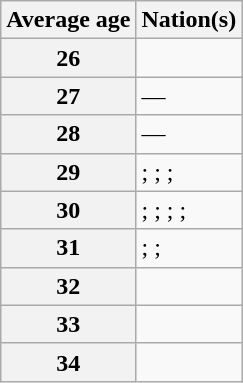<table class="wikitable">
<tr>
<th>Average age</th>
<th>Nation(s)</th>
</tr>
<tr>
<th>26</th>
<td></td>
</tr>
<tr>
<th>27</th>
<td>—</td>
</tr>
<tr>
<th>28</th>
<td>—</td>
</tr>
<tr>
<th>29</th>
<td>; ; ; </td>
</tr>
<tr>
<th>30</th>
<td>; ; ; ; </td>
</tr>
<tr>
<th>31</th>
<td>; ; </td>
</tr>
<tr>
<th>32</th>
<td></td>
</tr>
<tr>
<th>33</th>
<td></td>
</tr>
<tr>
<th>34</th>
<td></td>
</tr>
</table>
